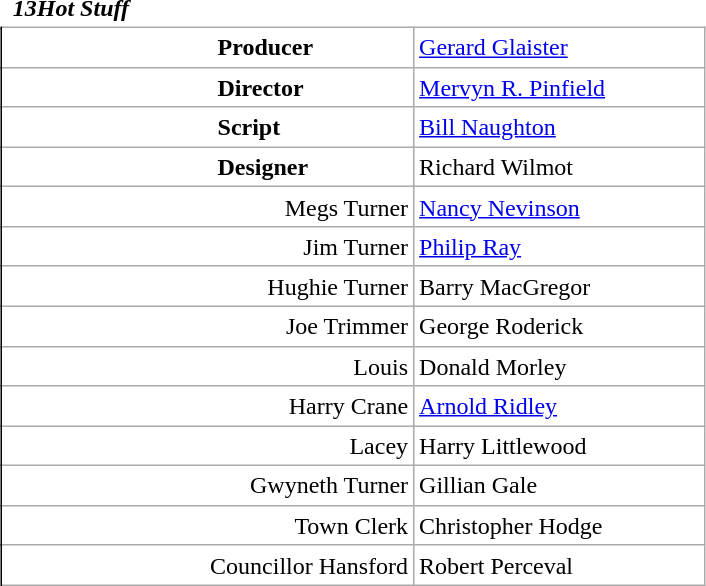<table class="wikitable mw-collapsible mw-collapsed" style="vertical-align:top;margin:auto 2em;line-height:1.2;min-width:33em;display: inline-table;background-color:inherit;border:none;">
<tr>
<td class=unsortable style="border:hidden;line-height:1.67;text-align:center;margin-left:-1em;padding-left:0.5em;min-width:1.0em;"></td>
<td class=unsortable style="border:none;padding-left:0.5em;text-align:left;min-width:16.5em;font-weight:700;font-style:italic;">13Hot Stuff</td>
<td class=unsortable style="border:none;text-align:right;font-weight:normal;font-family:Courier;font-size:95%;letter-spacing:-1pt;min-width:8.5em;padding-right:0.2em;"></td>
<td class=unsortable style="border:hidden;min-width:3.5em;padding-left:0;"></td>
<td class=unsortable style="border:hidden;min-width:3.5em;font-size:95%;"></td>
</tr>
<tr>
<td rowspan=100 style="border:none thin;border-right-style :solid;"></td>
</tr>
<tr>
<td style="text-align:left;padding-left:9.0em;font-weight:bold;">Producer</td>
<td colspan=2><a href='#'>Gerard Glaister</a></td>
</tr>
<tr>
<td style="text-align:left;padding-left:9.0em;font-weight:bold;">Director</td>
<td colspan=2><a href='#'>Mervyn R. Pinfield</a></td>
</tr>
<tr>
<td style="text-align:left;padding-left:9.0em;font-weight:bold;">Script</td>
<td colspan=2><a href='#'>Bill Naughton</a></td>
</tr>
<tr>
<td style="text-align:left;padding-left:9.0em;font-weight:bold;">Designer</td>
<td colspan=2>Richard Wilmot</td>
</tr>
<tr>
<td style="text-align:right;">Megs Turner</td>
<td colspan=2><a href='#'>Nancy Nevinson</a></td>
</tr>
<tr>
<td style="text-align:right;">Jim Turner</td>
<td colspan=2><a href='#'>Philip Ray</a></td>
</tr>
<tr>
<td style="text-align:right;">Hughie Turner</td>
<td colspan=2>Barry MacGregor</td>
</tr>
<tr>
<td style="text-align:right;">Joe Trimmer</td>
<td colspan=2>George Roderick</td>
</tr>
<tr>
<td style="text-align:right;">Louis</td>
<td colspan=2>Donald Morley</td>
</tr>
<tr>
<td style="text-align:right;">Harry Crane</td>
<td colspan=2><a href='#'>Arnold Ridley</a></td>
</tr>
<tr>
<td style="text-align:right;">Lacey</td>
<td colspan=2>Harry Littlewood</td>
</tr>
<tr>
<td style="text-align:right;">Gwyneth Turner</td>
<td colspan=2>Gillian Gale</td>
</tr>
<tr>
<td style="text-align:right;">Town Clerk</td>
<td colspan=2>Christopher Hodge</td>
</tr>
<tr>
<td style="text-align:right;">Councillor Hansford</td>
<td colspan=2>Robert Perceval</td>
</tr>
</table>
